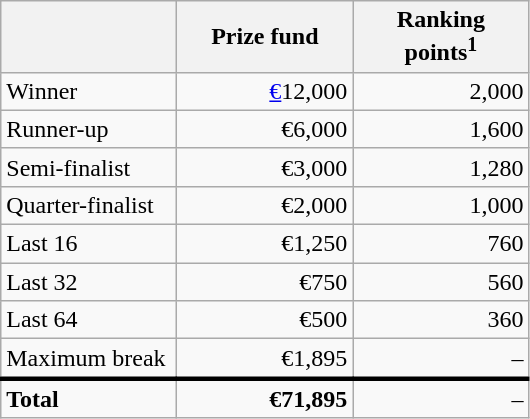<table class="wikitable">
<tr>
<th width=110px></th>
<th width=110px align="right">Prize fund</th>
<th width=110px align="right">Ranking points<sup>1</sup></th>
</tr>
<tr>
<td>Winner</td>
<td align="right"><a href='#'>€</a>12,000</td>
<td align="right">2,000</td>
</tr>
<tr>
<td>Runner-up</td>
<td align="right">€6,000</td>
<td align="right">1,600</td>
</tr>
<tr>
<td>Semi-finalist</td>
<td align="right">€3,000</td>
<td align="right">1,280</td>
</tr>
<tr>
<td>Quarter-finalist</td>
<td align="right">€2,000</td>
<td align="right">1,000</td>
</tr>
<tr>
<td>Last 16</td>
<td align="right">€1,250</td>
<td align="right">760</td>
</tr>
<tr>
<td>Last 32</td>
<td align="right">€750</td>
<td align="right">560</td>
</tr>
<tr>
<td>Last 64</td>
<td align="right">€500</td>
<td align="right">360</td>
</tr>
<tr>
<td>Maximum break</td>
<td align="right">€1,895</td>
<td align="right">–</td>
</tr>
<tr style="border-top:medium solid">
<td><strong>Total</strong></td>
<td align="right"><strong>€71,895</strong></td>
<td align="right">–</td>
</tr>
</table>
